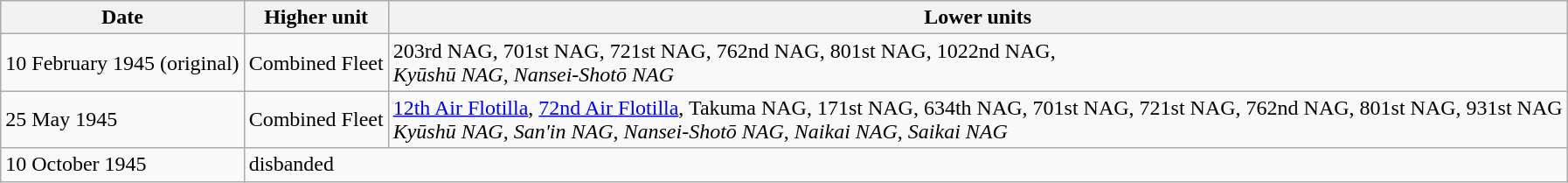<table class="wikitable">
<tr>
<th>Date</th>
<th>Higher unit</th>
<th>Lower units</th>
</tr>
<tr>
<td>10 February 1945 (original)</td>
<td>Combined Fleet</td>
<td>203rd NAG, 701st NAG, 721st NAG, 762nd NAG, 801st NAG, 1022nd NAG,<br><em>Kyūshū NAG</em>, <em>Nansei-Shotō NAG</em></td>
</tr>
<tr>
<td>25 May 1945</td>
<td>Combined Fleet</td>
<td><a href='#'>12th Air Flotilla</a>, <a href='#'>72nd Air Flotilla</a>, Takuma NAG, 171st NAG, 634th NAG, 701st NAG, 721st NAG, 762nd NAG, 801st NAG, 931st NAG<br><em>Kyūshū NAG</em>, <em>San'in NAG</em>, <em>Nansei-Shotō NAG</em>, <em>Naikai NAG</em>, <em>Saikai NAG</em></td>
</tr>
<tr>
<td>10 October 1945</td>
<td colspan="3">disbanded</td>
</tr>
</table>
